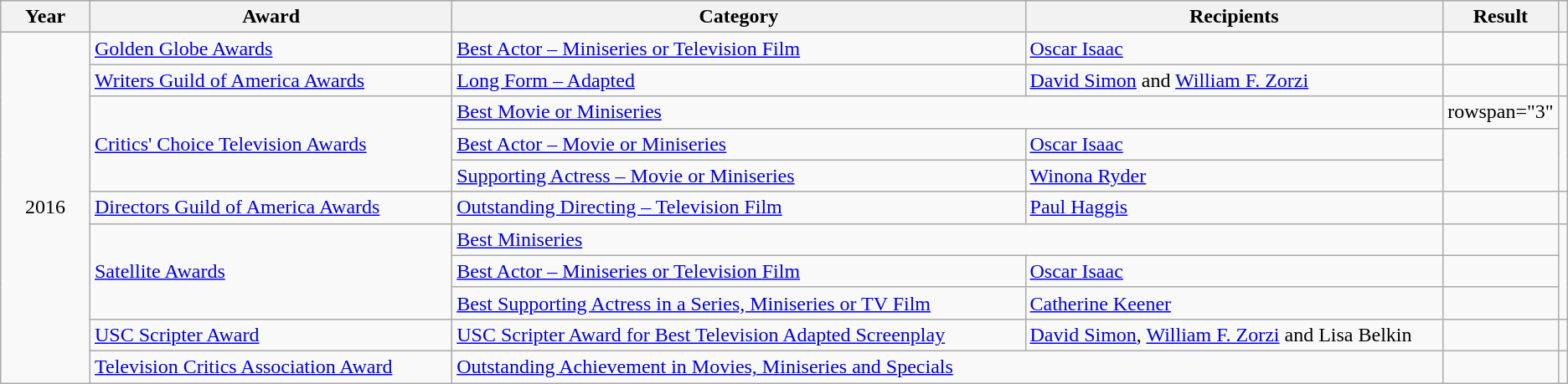<table class="wikitable">
<tr style="background:#ccc; text-align:center;">
<th scope="col" width="6%">Year</th>
<th scope="col" width="25%">Award</th>
<th scope="col" width="40%">Category</th>
<th scope="col" width="30%">Recipients</th>
<th scope="col" width="10%">Result</th>
<th></th>
</tr>
<tr>
<td rowspan="11" style="text-align:center;">2016</td>
<td><a href='#'>Golden Globe Awards</a></td>
<td><a href='#'>Best Actor – Miniseries or Television Film</a></td>
<td><a href='#'>Oscar Isaac</a></td>
<td></td>
<td></td>
</tr>
<tr>
<td><a href='#'>Writers Guild of America Awards</a></td>
<td><a href='#'>Long Form – Adapted</a></td>
<td><a href='#'>David Simon</a> and <a href='#'>William F. Zorzi</a></td>
<td></td>
<td></td>
</tr>
<tr>
<td rowspan="3"><a href='#'>Critics' Choice Television Awards</a></td>
<td colspan="2"><a href='#'>Best Movie or Miniseries</a></td>
<td>rowspan="3" </td>
<td rowspan="3"></td>
</tr>
<tr>
<td><a href='#'>Best Actor – Movie or Miniseries</a></td>
<td><a href='#'>Oscar Isaac</a></td>
</tr>
<tr>
<td><a href='#'>Supporting Actress – Movie or Miniseries</a></td>
<td><a href='#'>Winona Ryder</a></td>
</tr>
<tr>
<td><a href='#'>Directors Guild of America Awards</a></td>
<td><a href='#'>Outstanding Directing – Television Film</a></td>
<td><a href='#'>Paul Haggis</a></td>
<td></td>
<td></td>
</tr>
<tr>
<td rowspan="3"><a href='#'>Satellite Awards</a></td>
<td colspan="2"><a href='#'>Best Miniseries</a></td>
<td></td>
<td rowspan="3"></td>
</tr>
<tr>
<td><a href='#'>Best Actor – Miniseries or Television Film</a></td>
<td><a href='#'>Oscar Isaac</a></td>
<td></td>
</tr>
<tr>
<td><a href='#'>Best Supporting Actress in a Series, Miniseries or TV Film</a></td>
<td><a href='#'>Catherine Keener</a></td>
<td></td>
</tr>
<tr>
<td><a href='#'>USC Scripter Award</a></td>
<td><a href='#'>USC Scripter Award for Best Television Adapted Screenplay</a></td>
<td><a href='#'>David Simon</a>, <a href='#'>William F. Zorzi</a> and Lisa Belkin</td>
<td></td>
<td></td>
</tr>
<tr>
<td><a href='#'>Television Critics Association Award</a></td>
<td colspan="2"><a href='#'>Outstanding Achievement in Movies, Miniseries and Specials</a></td>
<td></td>
<td></td>
</tr>
</table>
